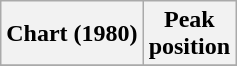<table class="wikitable sortable plainrowheaders">
<tr>
<th scope="col">Chart (1980)</th>
<th scope="col">Peak<br>position</th>
</tr>
<tr>
</tr>
</table>
